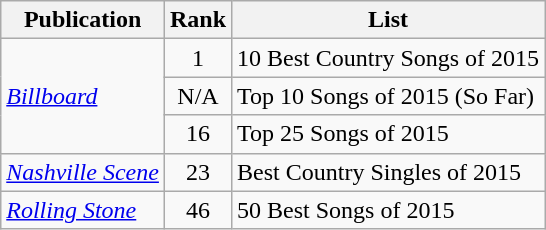<table class="wikitable">
<tr>
<th>Publication</th>
<th>Rank</th>
<th>List</th>
</tr>
<tr Ad>
<td rowspan="3"><em><a href='#'>Billboard</a></em></td>
<td align=center>1</td>
<td>10 Best Country Songs of 2015</td>
</tr>
<tr Ad>
<td align=center>N/A</td>
<td>Top 10 Songs of 2015 (So Far)</td>
</tr>
<tr Ad>
<td align=center>16</td>
<td>Top 25 Songs of 2015</td>
</tr>
<tr Ad>
<td><em><a href='#'>Nashville Scene</a></em></td>
<td align=center>23</td>
<td>Best Country Singles of 2015</td>
</tr>
<tr Ad>
<td><em><a href='#'>Rolling Stone</a></em></td>
<td align=center>46</td>
<td>50 Best Songs of 2015</td>
</tr>
</table>
